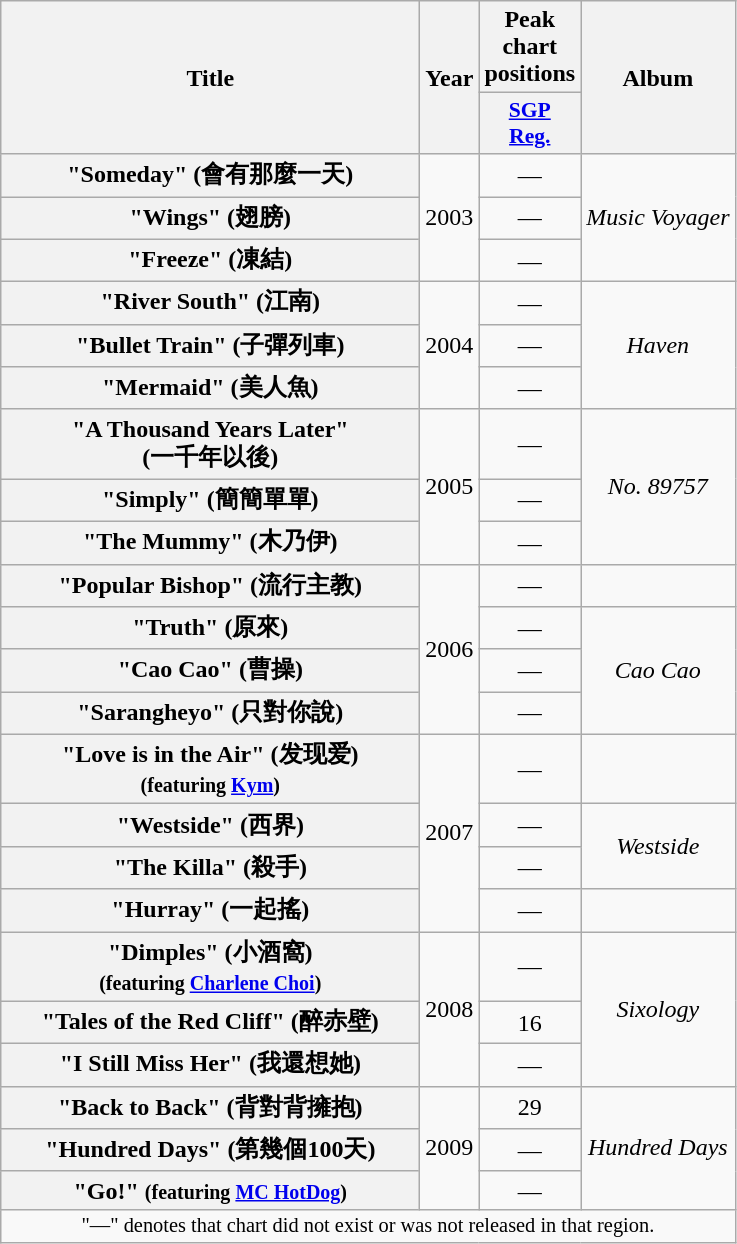<table class="wikitable plainrowheaders" style="text-align:center;">
<tr>
<th rowspan="2" scope="col" style="width:17em;">Title</th>
<th rowspan="2">Year</th>
<th>Peak chart positions</th>
<th rowspan="2">Album</th>
</tr>
<tr>
<th scope="col" style="width:3em;font-size:90%;"><a href='#'>SGP<br>Reg.</a><br></th>
</tr>
<tr>
<th scope="row">"Someday" (會有那麼一天)</th>
<td rowspan="3">2003</td>
<td>—</td>
<td rowspan="3"><em>Music Voyager</em></td>
</tr>
<tr>
<th scope="row">"Wings" (翅膀)</th>
<td>—</td>
</tr>
<tr>
<th scope="row">"Freeze" (凍結)</th>
<td>—</td>
</tr>
<tr>
<th scope="row">"River South" (江南)</th>
<td rowspan="3">2004</td>
<td>—</td>
<td rowspan="3"><em>Haven</em></td>
</tr>
<tr>
<th scope="row">"Bullet Train" (子彈列車)</th>
<td>—</td>
</tr>
<tr>
<th scope="row">"Mermaid" (美人魚)</th>
<td>—</td>
</tr>
<tr>
<th scope="row">"A Thousand Years Later"<br>(一千年以後)</th>
<td rowspan="3">2005</td>
<td>—</td>
<td rowspan="3"><em>No. 89757</em></td>
</tr>
<tr>
<th scope="row">"Simply" (簡簡單單)</th>
<td>—</td>
</tr>
<tr>
<th scope="row">"The Mummy" (木乃伊)</th>
<td>—</td>
</tr>
<tr>
<th scope="row">"Popular Bishop" (流行主教)</th>
<td rowspan="4">2006</td>
<td>—</td>
<td></td>
</tr>
<tr>
<th scope="row">"Truth" (原來)</th>
<td>—</td>
<td rowspan="3"><em>Cao Cao</em></td>
</tr>
<tr>
<th scope="row">"Cao Cao" (曹操)</th>
<td>—</td>
</tr>
<tr>
<th scope="row">"Sarangheyo" (只對你說)</th>
<td>—</td>
</tr>
<tr>
<th scope="row">"Love is in the Air" (发现爱)<br><small>(featuring <a href='#'>Kym</a>)</small></th>
<td rowspan="4">2007</td>
<td>—</td>
<td></td>
</tr>
<tr>
<th scope="row">"Westside" (西界)</th>
<td>—</td>
<td rowspan="2"><em>Westside</em></td>
</tr>
<tr>
<th scope="row">"The Killa" (殺手)</th>
<td>—</td>
</tr>
<tr>
<th scope="row">"Hurray" (一起搖)</th>
<td>—</td>
<td></td>
</tr>
<tr>
<th scope="row">"Dimples" (小酒窩)<br><small>(featuring <a href='#'>Charlene Choi</a>)</small></th>
<td rowspan="3">2008</td>
<td>—</td>
<td rowspan="3"><em>Sixology</em></td>
</tr>
<tr>
<th scope="row">"Tales of the Red Cliff" (醉赤壁)</th>
<td>16</td>
</tr>
<tr>
<th scope="row">"I Still Miss Her" (我還想她)</th>
<td>—</td>
</tr>
<tr>
<th scope="row">"Back to Back" (背對背擁抱)</th>
<td rowspan="3">2009</td>
<td>29</td>
<td rowspan="3"><em>Hundred Days</em></td>
</tr>
<tr>
<th scope="row">"Hundred Days" (第幾個100天)</th>
<td>—</td>
</tr>
<tr>
<th scope="row">"Go!" <small>(featuring <a href='#'>MC HotDog</a>)</small></th>
<td>—</td>
</tr>
<tr>
<td colspan="5" style="font-size:85%">"—" denotes that chart did not exist or was not released in that region.</td>
</tr>
</table>
